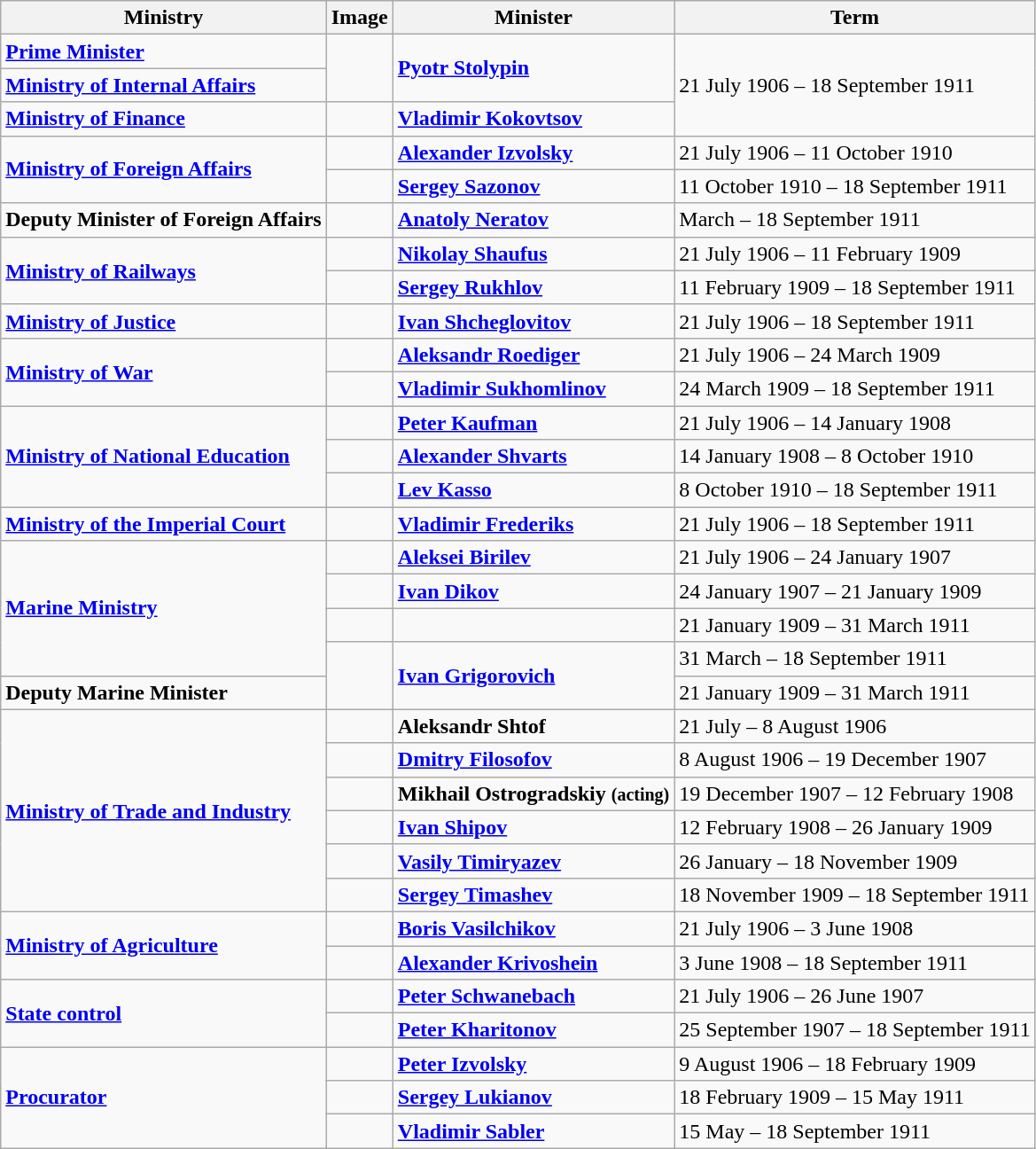<table class="wikitable">
<tr>
<th>Ministry</th>
<th>Image</th>
<th>Minister</th>
<th>Term</th>
</tr>
<tr>
<td><strong><a href='#'>Prime Minister</a></strong></td>
<td rowspan="2"></td>
<td rowspan="2"><strong><a href='#'>Pyotr Stolypin</a></strong></td>
<td rowspan="3">21 July 1906 – 18 September 1911</td>
</tr>
<tr>
<td><strong><a href='#'>Ministry of Internal Affairs</a></strong></td>
</tr>
<tr>
<td><strong><a href='#'>Ministry of Finance</a></strong></td>
<td></td>
<td><strong><a href='#'>Vladimir Kokovtsov</a></strong></td>
</tr>
<tr>
<td rowspan=2><strong><a href='#'>Ministry of Foreign Affairs</a></strong></td>
<td></td>
<td><strong><a href='#'>Alexander Izvolsky</a></strong></td>
<td>21 July 1906 – 11 October 1910</td>
</tr>
<tr>
<td></td>
<td><strong><a href='#'>Sergey Sazonov</a></strong></td>
<td>11 October 1910 – 18 September 1911</td>
</tr>
<tr>
<td><strong>Deputy Minister of Foreign Affairs</strong></td>
<td></td>
<td><strong><a href='#'>Anatoly Neratov</a></strong></td>
<td>March – 18 September 1911</td>
</tr>
<tr>
<td rowspan=2><strong><a href='#'>Ministry of Railways</a></strong></td>
<td></td>
<td><strong><a href='#'>Nikolay Shaufus</a></strong></td>
<td>21 July 1906 – 11 February 1909</td>
</tr>
<tr>
<td></td>
<td><strong><a href='#'>Sergey Rukhlov</a></strong></td>
<td>11 February 1909 – 18 September 1911</td>
</tr>
<tr>
<td><strong><a href='#'>Ministry of Justice</a></strong></td>
<td></td>
<td><strong><a href='#'>Ivan Shcheglovitov</a></strong></td>
<td>21 July 1906 – 18 September 1911</td>
</tr>
<tr>
<td rowspan=2><strong><a href='#'>Ministry of War</a></strong></td>
<td></td>
<td><strong><a href='#'>Aleksandr Roediger</a></strong></td>
<td>21 July 1906 – 24 March 1909</td>
</tr>
<tr>
<td></td>
<td><strong><a href='#'>Vladimir Sukhomlinov</a></strong></td>
<td>24 March 1909 – 18 September 1911</td>
</tr>
<tr>
<td rowspan=3><strong><a href='#'>Ministry of National Education</a></strong></td>
<td></td>
<td><a href='#'><strong>Peter Kaufman</strong></a></td>
<td>21 July 1906 – 14 January 1908</td>
</tr>
<tr>
<td></td>
<td><strong><a href='#'>Alexander Shvarts</a></strong></td>
<td>14 January 1908 – 8 October 1910</td>
</tr>
<tr>
<td></td>
<td><strong><a href='#'>Lev Kasso</a></strong></td>
<td>8 October 1910 – 18 September 1911</td>
</tr>
<tr>
<td><strong><a href='#'>Ministry of the Imperial Court</a></strong></td>
<td></td>
<td><strong><a href='#'>Vladimir Frederiks</a></strong></td>
<td>21 July 1906 – 18 September 1911</td>
</tr>
<tr>
<td rowspan=4><strong><a href='#'>Marine Ministry</a></strong></td>
<td></td>
<td><strong><a href='#'>Aleksei Birilev</a></strong></td>
<td>21 July 1906 – 24 January 1907</td>
</tr>
<tr>
<td></td>
<td><strong><a href='#'>Ivan Dikov</a></strong></td>
<td>24 January 1907 – 21 January 1909</td>
</tr>
<tr>
<td></td>
<td><strong></strong></td>
<td>21 January 1909 – 31 March 1911</td>
</tr>
<tr>
<td rowspan="2"></td>
<td rowspan="2"><strong><a href='#'>Ivan Grigorovich</a></strong></td>
<td>31 March – 18 September 1911</td>
</tr>
<tr>
<td><strong>Deputy Marine Minister</strong></td>
<td>21 January 1909 – 31 March 1911</td>
</tr>
<tr>
<td rowspan="6"><strong><a href='#'>Ministry of Trade and Industry</a></strong></td>
<td></td>
<td><strong>Aleksandr Shtof</strong></td>
<td>21 July – 8 August 1906</td>
</tr>
<tr>
<td></td>
<td><strong><a href='#'>Dmitry Filosofov</a></strong></td>
<td>8 August 1906 – 19 December 1907</td>
</tr>
<tr>
<td></td>
<td><strong>Mikhail Ostrogradskiy <small> (acting) </small></strong></td>
<td>19 December 1907 – 12 February 1908</td>
</tr>
<tr>
<td></td>
<td><strong><a href='#'>Ivan Shipov</a></strong></td>
<td>12 February 1908 – 26 January 1909</td>
</tr>
<tr>
<td></td>
<td><a href='#'><strong>Vasily Timiryazev</strong></a></td>
<td>26 January – 18 November 1909</td>
</tr>
<tr>
<td></td>
<td><strong><a href='#'>Sergey Timashev</a></strong></td>
<td>18 November 1909 – 18 September 1911</td>
</tr>
<tr>
<td rowspan="2"><strong><a href='#'>Ministry of Agriculture</a></strong></td>
<td></td>
<td><strong><a href='#'>Boris Vasilchikov</a></strong></td>
<td>21 July 1906 – 3 June 1908</td>
</tr>
<tr>
<td></td>
<td><strong><a href='#'>Alexander Krivoshein</a></strong></td>
<td>3 June 1908 – 18 September 1911</td>
</tr>
<tr>
<td rowspan=2><strong><a href='#'>State control</a></strong></td>
<td></td>
<td><strong><a href='#'>Peter Schwanebach</a></strong></td>
<td>21 July 1906 – 26 June 1907</td>
</tr>
<tr>
<td></td>
<td><strong><a href='#'>Peter Kharitonov</a></strong></td>
<td>25 September 1907 – 18 September 1911</td>
</tr>
<tr>
<td rowspan="3"><strong><a href='#'>Procurator</a></strong></td>
<td></td>
<td><strong><a href='#'>Peter Izvolsky</a></strong></td>
<td>9 August 1906 – 18 February 1909</td>
</tr>
<tr>
<td></td>
<td><strong><a href='#'>Sergey Lukianov</a></strong></td>
<td>18 February 1909 – 15 May 1911</td>
</tr>
<tr>
<td></td>
<td><strong><a href='#'>Vladimir Sabler</a></strong></td>
<td>15 May – 18 September 1911</td>
</tr>
</table>
